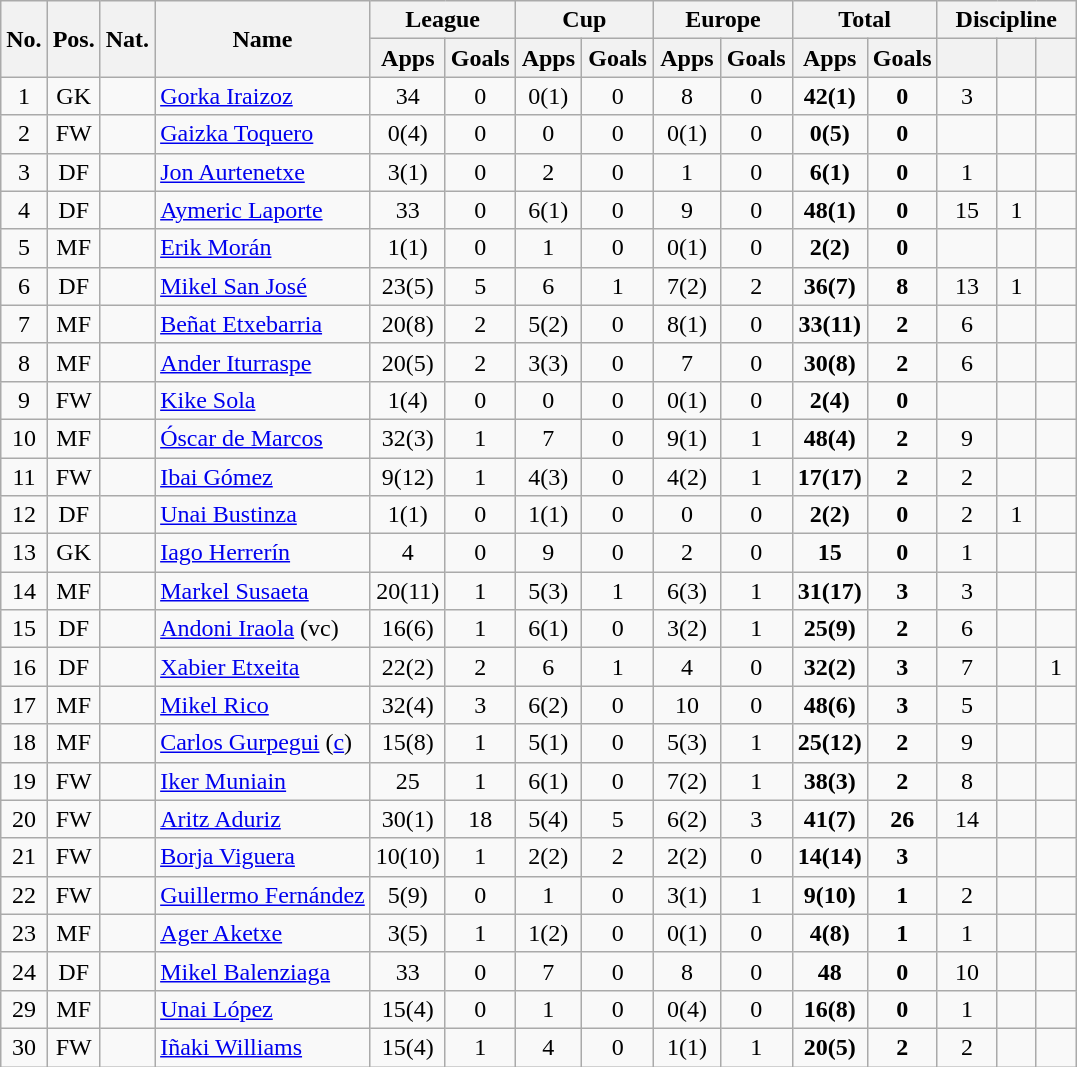<table class="wikitable sortable" style="text-align:center">
<tr>
<th rowspan="2" valign="center">No.</th>
<th rowspan="2" valign="center">Pos.</th>
<th rowspan="2" valign="center">Nat.</th>
<th rowspan="2" valign="center">Name</th>
<th colspan="2" width="85">League</th>
<th colspan="2" width="85">Cup</th>
<th colspan="2" width="85">Europe</th>
<th colspan="2" width="85">Total</th>
<th colspan="3" width="85">Discipline</th>
</tr>
<tr>
<th>Apps</th>
<th>Goals</th>
<th>Apps</th>
<th>Goals</th>
<th>Apps</th>
<th>Goals</th>
<th>Apps</th>
<th>Goals</th>
<th></th>
<th></th>
<th></th>
</tr>
<tr>
<td>1</td>
<td>GK</td>
<td></td>
<td align="left"><a href='#'>Gorka Iraizoz</a></td>
<td>34</td>
<td>0</td>
<td>0(1)</td>
<td>0</td>
<td>8</td>
<td>0</td>
<td><strong>42(1)</strong></td>
<td><strong>0</strong></td>
<td>3</td>
<td></td>
<td></td>
</tr>
<tr>
<td>2</td>
<td>FW</td>
<td></td>
<td align="left"><a href='#'>Gaizka Toquero</a></td>
<td>0(4)</td>
<td>0</td>
<td>0</td>
<td>0</td>
<td>0(1)</td>
<td>0</td>
<td><strong>0(5)</strong></td>
<td><strong>0</strong></td>
<td></td>
<td></td>
<td></td>
</tr>
<tr>
<td>3</td>
<td>DF</td>
<td></td>
<td align="left"><a href='#'>Jon Aurtenetxe</a></td>
<td>3(1)</td>
<td>0</td>
<td>2</td>
<td>0</td>
<td>1</td>
<td>0</td>
<td><strong>6(1)</strong></td>
<td><strong>0</strong></td>
<td>1</td>
<td></td>
<td></td>
</tr>
<tr>
<td>4</td>
<td>DF</td>
<td></td>
<td align="left"><a href='#'>Aymeric Laporte</a></td>
<td>33</td>
<td>0</td>
<td>6(1)</td>
<td>0</td>
<td>9</td>
<td>0</td>
<td><strong>48(1)</strong></td>
<td><strong>0</strong></td>
<td>15</td>
<td>1</td>
<td></td>
</tr>
<tr>
<td>5</td>
<td>MF</td>
<td></td>
<td align="left"><a href='#'>Erik Morán</a></td>
<td>1(1)</td>
<td>0</td>
<td>1</td>
<td>0</td>
<td>0(1)</td>
<td>0</td>
<td><strong>2(2)</strong></td>
<td><strong>0</strong></td>
<td></td>
<td></td>
<td></td>
</tr>
<tr>
<td>6</td>
<td>DF</td>
<td></td>
<td align="left"><a href='#'>Mikel San José</a></td>
<td>23(5)</td>
<td>5</td>
<td>6</td>
<td>1</td>
<td>7(2)</td>
<td>2</td>
<td><strong>36(7)</strong></td>
<td><strong>8</strong></td>
<td>13</td>
<td>1</td>
<td></td>
</tr>
<tr>
<td>7</td>
<td>MF</td>
<td></td>
<td align="left"><a href='#'>Beñat Etxebarria</a></td>
<td>20(8)</td>
<td>2</td>
<td>5(2)</td>
<td>0</td>
<td>8(1)</td>
<td>0</td>
<td><strong>33(11)</strong></td>
<td><strong>2</strong></td>
<td>6</td>
<td></td>
<td></td>
</tr>
<tr>
<td>8</td>
<td>MF</td>
<td></td>
<td align="left"><a href='#'>Ander Iturraspe</a></td>
<td>20(5)</td>
<td>2</td>
<td>3(3)</td>
<td>0</td>
<td>7</td>
<td>0</td>
<td><strong>30(8)</strong></td>
<td><strong>2</strong></td>
<td>6</td>
<td></td>
<td></td>
</tr>
<tr>
<td>9</td>
<td>FW</td>
<td></td>
<td align="left"><a href='#'>Kike Sola</a></td>
<td>1(4)</td>
<td>0</td>
<td>0</td>
<td>0</td>
<td>0(1)</td>
<td>0</td>
<td><strong>2(4)</strong></td>
<td><strong>0</strong></td>
<td></td>
<td></td>
<td></td>
</tr>
<tr>
<td>10</td>
<td>MF</td>
<td></td>
<td align="left"><a href='#'>Óscar de Marcos</a></td>
<td>32(3)</td>
<td>1</td>
<td>7</td>
<td>0</td>
<td>9(1)</td>
<td>1</td>
<td><strong>48(4)</strong></td>
<td><strong>2</strong></td>
<td>9</td>
<td></td>
<td></td>
</tr>
<tr>
<td>11</td>
<td>FW</td>
<td></td>
<td align="left"><a href='#'>Ibai Gómez</a></td>
<td>9(12)</td>
<td>1</td>
<td>4(3)</td>
<td>0</td>
<td>4(2)</td>
<td>1</td>
<td><strong>17(17)</strong></td>
<td><strong>2</strong></td>
<td>2</td>
<td></td>
<td></td>
</tr>
<tr>
<td>12</td>
<td>DF</td>
<td></td>
<td align="left"><a href='#'>Unai Bustinza</a></td>
<td>1(1)</td>
<td>0</td>
<td>1(1)</td>
<td>0</td>
<td>0</td>
<td>0</td>
<td><strong>2(2)</strong></td>
<td><strong>0</strong></td>
<td>2</td>
<td>1</td>
<td></td>
</tr>
<tr>
<td>13</td>
<td>GK</td>
<td></td>
<td align="left"><a href='#'>Iago Herrerín</a></td>
<td>4</td>
<td>0</td>
<td>9</td>
<td>0</td>
<td>2</td>
<td>0</td>
<td><strong>15</strong></td>
<td><strong>0</strong></td>
<td>1</td>
<td></td>
<td></td>
</tr>
<tr>
<td>14</td>
<td>MF</td>
<td></td>
<td align="left"><a href='#'>Markel Susaeta</a></td>
<td>20(11)</td>
<td>1</td>
<td>5(3)</td>
<td>1</td>
<td>6(3)</td>
<td>1</td>
<td><strong>31(17)</strong></td>
<td><strong>3</strong></td>
<td>3</td>
<td></td>
<td></td>
</tr>
<tr>
<td>15</td>
<td>DF</td>
<td></td>
<td align="left"><a href='#'>Andoni Iraola</a> (vc)</td>
<td>16(6)</td>
<td>1</td>
<td>6(1)</td>
<td>0</td>
<td>3(2)</td>
<td>1</td>
<td><strong>25(9)</strong></td>
<td><strong>2</strong></td>
<td>6</td>
<td></td>
<td></td>
</tr>
<tr>
<td>16</td>
<td>DF</td>
<td></td>
<td align="left"><a href='#'>Xabier Etxeita</a></td>
<td>22(2)</td>
<td>2</td>
<td>6</td>
<td>1</td>
<td>4</td>
<td>0</td>
<td><strong>32(2)</strong></td>
<td><strong>3</strong></td>
<td>7</td>
<td></td>
<td>1</td>
</tr>
<tr>
<td>17</td>
<td>MF</td>
<td></td>
<td align="left"><a href='#'>Mikel Rico</a></td>
<td>32(4)</td>
<td>3</td>
<td>6(2)</td>
<td>0</td>
<td>10</td>
<td>0</td>
<td><strong>48(6)</strong></td>
<td><strong>3</strong></td>
<td>5</td>
<td></td>
<td></td>
</tr>
<tr>
<td>18</td>
<td>MF</td>
<td></td>
<td align="left"><a href='#'>Carlos Gurpegui</a> (<a href='#'>c</a>)</td>
<td>15(8)</td>
<td>1</td>
<td>5(1)</td>
<td>0</td>
<td>5(3)</td>
<td>1</td>
<td><strong>25(12)</strong></td>
<td><strong>2</strong></td>
<td>9</td>
<td></td>
<td></td>
</tr>
<tr>
<td>19</td>
<td>FW</td>
<td></td>
<td align="left"><a href='#'>Iker Muniain</a></td>
<td>25</td>
<td>1</td>
<td>6(1)</td>
<td>0</td>
<td>7(2)</td>
<td>1</td>
<td><strong>38(3)</strong></td>
<td><strong>2</strong></td>
<td>8</td>
<td></td>
<td></td>
</tr>
<tr>
<td>20</td>
<td>FW</td>
<td></td>
<td align="left"><a href='#'>Aritz Aduriz</a></td>
<td>30(1)</td>
<td>18</td>
<td>5(4)</td>
<td>5</td>
<td>6(2)</td>
<td>3</td>
<td><strong>41(7)</strong></td>
<td><strong>26</strong></td>
<td>14</td>
<td></td>
<td></td>
</tr>
<tr>
<td>21</td>
<td>FW</td>
<td></td>
<td align="left"><a href='#'>Borja Viguera</a></td>
<td>10(10)</td>
<td>1</td>
<td>2(2)</td>
<td>2</td>
<td>2(2)</td>
<td>0</td>
<td><strong>14(14)</strong></td>
<td><strong>3</strong></td>
<td></td>
<td></td>
<td></td>
</tr>
<tr>
<td>22</td>
<td>FW</td>
<td></td>
<td align="left"><a href='#'>Guillermo Fernández</a></td>
<td>5(9)</td>
<td>0</td>
<td>1</td>
<td>0</td>
<td>3(1)</td>
<td>1</td>
<td><strong>9(10)</strong></td>
<td><strong>1</strong></td>
<td>2</td>
<td></td>
<td></td>
</tr>
<tr>
<td>23</td>
<td>MF</td>
<td></td>
<td align="left"><a href='#'>Ager Aketxe</a></td>
<td>3(5)</td>
<td>1</td>
<td>1(2)</td>
<td>0</td>
<td>0(1)</td>
<td>0</td>
<td><strong>4(8)</strong></td>
<td><strong>1</strong></td>
<td>1</td>
<td></td>
<td></td>
</tr>
<tr>
<td>24</td>
<td>DF</td>
<td></td>
<td align="left"><a href='#'>Mikel Balenziaga</a></td>
<td>33</td>
<td>0</td>
<td>7</td>
<td>0</td>
<td>8</td>
<td>0</td>
<td><strong>48</strong></td>
<td><strong>0</strong></td>
<td>10</td>
<td></td>
<td></td>
</tr>
<tr>
<td>29</td>
<td>MF</td>
<td></td>
<td align="left"><a href='#'>Unai López</a></td>
<td>15(4)</td>
<td>0</td>
<td>1</td>
<td>0</td>
<td>0(4)</td>
<td>0</td>
<td><strong>16(8)</strong></td>
<td><strong>0</strong></td>
<td>1</td>
<td></td>
<td></td>
</tr>
<tr>
<td>30</td>
<td>FW</td>
<td></td>
<td align="left"><a href='#'>Iñaki Williams</a></td>
<td>15(4)</td>
<td>1</td>
<td>4</td>
<td>0</td>
<td>1(1)</td>
<td>1</td>
<td><strong>20(5)</strong></td>
<td><strong>2</strong></td>
<td>2</td>
<td></td>
<td></td>
</tr>
</table>
